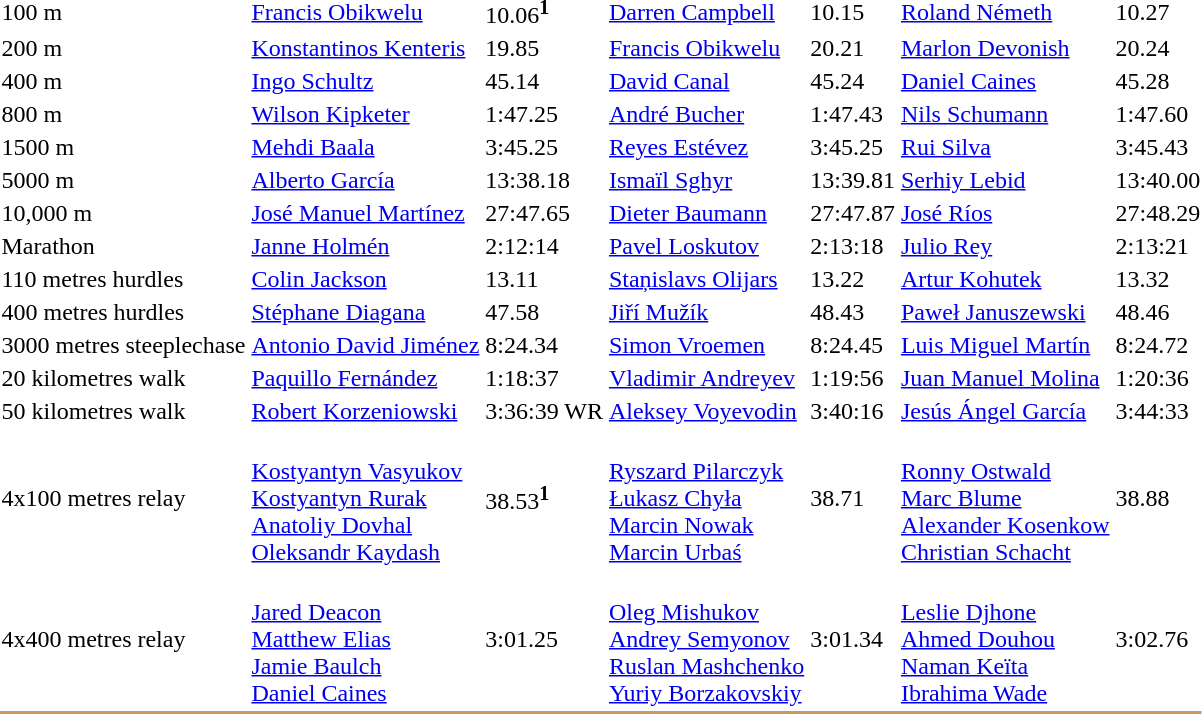<table>
<tr>
<td>100 m<br></td>
<td><a href='#'>Francis Obikwelu</a><br></td>
<td>10.06<sup><strong>1</strong></sup></td>
<td><a href='#'>Darren Campbell</a><br></td>
<td>10.15</td>
<td><a href='#'>Roland Németh</a><br></td>
<td>10.27</td>
</tr>
<tr>
<td>200 m<br></td>
<td><a href='#'>Konstantinos Kenteris</a><br></td>
<td>19.85</td>
<td><a href='#'>Francis Obikwelu</a><br></td>
<td>20.21</td>
<td><a href='#'>Marlon Devonish</a><br></td>
<td>20.24</td>
</tr>
<tr>
<td>400 m<br></td>
<td><a href='#'>Ingo Schultz</a><br></td>
<td>45.14</td>
<td><a href='#'>David Canal</a><br></td>
<td>45.24</td>
<td><a href='#'>Daniel Caines</a><br></td>
<td>45.28</td>
</tr>
<tr>
<td>800 m<br></td>
<td><a href='#'>Wilson Kipketer</a><br></td>
<td>1:47.25</td>
<td><a href='#'>André Bucher</a><br></td>
<td>1:47.43</td>
<td><a href='#'>Nils Schumann</a><br></td>
<td>1:47.60</td>
</tr>
<tr>
<td>1500 m<br></td>
<td><a href='#'>Mehdi Baala</a><br></td>
<td>3:45.25</td>
<td><a href='#'>Reyes Estévez</a><br></td>
<td>3:45.25</td>
<td><a href='#'>Rui Silva</a><br></td>
<td>3:45.43</td>
</tr>
<tr>
<td>5000 m<br></td>
<td><a href='#'>Alberto García</a><br></td>
<td>13:38.18</td>
<td><a href='#'>Ismaïl Sghyr</a><br></td>
<td>13:39.81</td>
<td><a href='#'>Serhiy Lebid</a><br></td>
<td>13:40.00</td>
</tr>
<tr>
<td>10,000 m<br></td>
<td><a href='#'>José Manuel Martínez</a><br></td>
<td>27:47.65</td>
<td><a href='#'>Dieter Baumann</a><br></td>
<td>27:47.87</td>
<td><a href='#'>José Ríos</a><br></td>
<td>27:48.29</td>
</tr>
<tr>
<td>Marathon<br></td>
<td><a href='#'>Janne Holmén</a><br></td>
<td>2:12:14</td>
<td><a href='#'>Pavel Loskutov</a><br></td>
<td>2:13:18</td>
<td><a href='#'>Julio Rey</a><br></td>
<td>2:13:21</td>
</tr>
<tr>
<td>110 metres hurdles<br></td>
<td><a href='#'>Colin Jackson</a><br></td>
<td>13.11</td>
<td><a href='#'>Staņislavs Olijars</a><br></td>
<td>13.22</td>
<td><a href='#'>Artur Kohutek</a><br></td>
<td>13.32</td>
</tr>
<tr>
<td>400 metres hurdles<br></td>
<td><a href='#'>Stéphane Diagana</a><br></td>
<td>47.58</td>
<td><a href='#'>Jiří Mužík</a><br></td>
<td>48.43</td>
<td><a href='#'>Paweł Januszewski</a><br></td>
<td>48.46</td>
</tr>
<tr>
<td>3000 metres steeplechase<br></td>
<td><a href='#'>Antonio David Jiménez</a><br></td>
<td>8:24.34</td>
<td><a href='#'>Simon Vroemen</a><br></td>
<td>8:24.45</td>
<td><a href='#'>Luis Miguel Martín</a><br></td>
<td>8:24.72</td>
</tr>
<tr>
<td>20 kilometres walk<br></td>
<td><a href='#'>Paquillo Fernández</a><br></td>
<td>1:18:37</td>
<td><a href='#'>Vladimir Andreyev</a><br></td>
<td>1:19:56</td>
<td><a href='#'>Juan Manuel Molina</a><br></td>
<td>1:20:36</td>
</tr>
<tr>
<td>50 kilometres walk<br></td>
<td><a href='#'>Robert Korzeniowski</a><br></td>
<td>3:36:39 WR</td>
<td><a href='#'>Aleksey Voyevodin</a><br></td>
<td>3:40:16</td>
<td><a href='#'>Jesús Ángel García</a><br></td>
<td>3:44:33</td>
</tr>
<tr>
<td>4x100 metres relay <br></td>
<td><br><a href='#'>Kostyantyn Vasyukov</a><br><a href='#'>Kostyantyn Rurak</a><br><a href='#'>Anatoliy Dovhal</a><br><a href='#'>Oleksandr Kaydash</a></td>
<td>38.53<sup><strong>1</strong></sup></td>
<td><br><a href='#'>Ryszard Pilarczyk</a><br><a href='#'>Łukasz Chyła</a><br><a href='#'>Marcin Nowak</a><br><a href='#'>Marcin Urbaś</a></td>
<td>38.71</td>
<td><br><a href='#'>Ronny Ostwald</a><br><a href='#'>Marc Blume</a><br><a href='#'>Alexander Kosenkow</a><br><a href='#'>Christian Schacht</a></td>
<td>38.88</td>
</tr>
<tr>
<td>4x400 metres relay<br></td>
<td><br><a href='#'>Jared Deacon</a><br><a href='#'>Matthew Elias</a><br><a href='#'>Jamie Baulch</a><br><a href='#'>Daniel Caines</a></td>
<td>3:01.25</td>
<td><br><a href='#'>Oleg Mishukov</a><br><a href='#'>Andrey Semyonov</a><br><a href='#'>Ruslan Mashchenko</a><br><a href='#'>Yuriy Borzakovskiy</a></td>
<td>3:01.34</td>
<td><br><a href='#'>Leslie Djhone</a><br><a href='#'>Ahmed Douhou</a><br><a href='#'>Naman Keïta</a><br><a href='#'>Ibrahima Wade</a></td>
<td>3:02.76</td>
</tr>
<tr bgcolor= CC9966>
<td colspan=7></td>
</tr>
</table>
